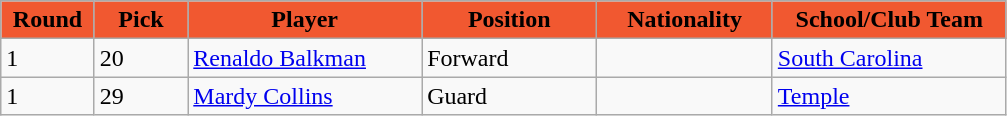<table class="wikitable sortable sortable">
<tr>
<th style="background:#F15830;" width="8%">Round</th>
<th style="background:#F15830;" width="8%">Pick</th>
<th style="background:#F15830;" width="20%">Player</th>
<th style="background:#F15830;" width="15%">Position</th>
<th style="background:#F15830;" width="15%">Nationality</th>
<th style="background:#F15830;" width="20%">School/Club Team</th>
</tr>
<tr>
<td>1</td>
<td>20</td>
<td><a href='#'>Renaldo Balkman</a></td>
<td>Forward</td>
<td></td>
<td><a href='#'>South Carolina</a></td>
</tr>
<tr>
<td>1</td>
<td>29</td>
<td><a href='#'>Mardy Collins</a></td>
<td>Guard</td>
<td></td>
<td><a href='#'>Temple</a></td>
</tr>
</table>
